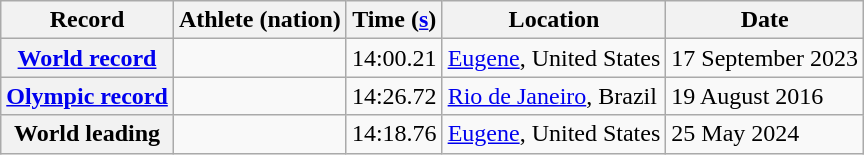<table class="wikitable">
<tr>
<th scope="col">Record</th>
<th scope="col">Athlete (nation)</th>
<th scope="col">Time (<a href='#'>s</a>)</th>
<th scope="col">Location</th>
<th scope="col">Date</th>
</tr>
<tr>
<th scope="row"><a href='#'>World record</a></th>
<td></td>
<td>14:00.21</td>
<td><a href='#'>Eugene</a>, United States</td>
<td>17 September 2023</td>
</tr>
<tr>
<th scope="row"><a href='#'>Olympic record</a></th>
<td></td>
<td>14:26.72</td>
<td><a href='#'>Rio de Janeiro</a>, Brazil</td>
<td>19 August 2016</td>
</tr>
<tr>
<th scope="row">World leading</th>
<td></td>
<td>14:18.76</td>
<td><a href='#'>Eugene</a>, United States</td>
<td>25 May 2024</td>
</tr>
</table>
